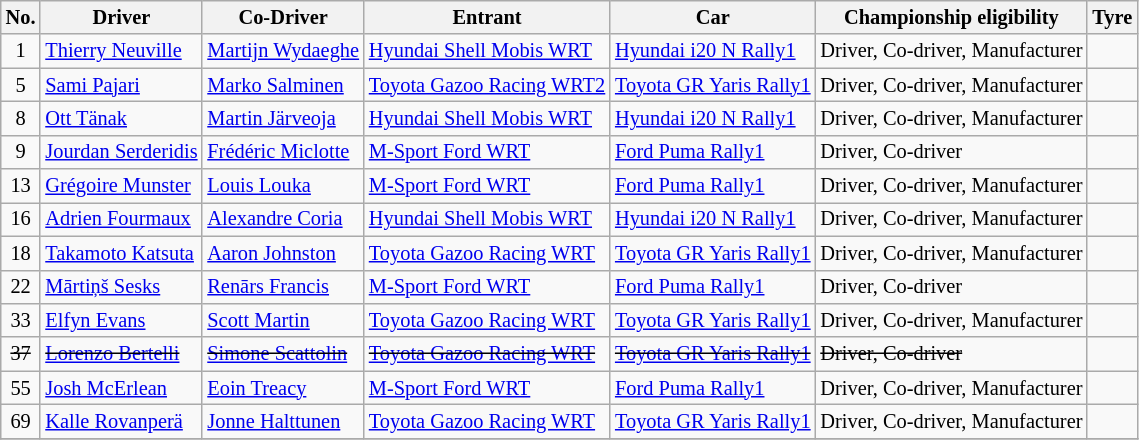<table class="wikitable" style="font-size: 85%;">
<tr>
<th>No.</th>
<th>Driver</th>
<th>Co-Driver</th>
<th>Entrant</th>
<th>Car</th>
<th>Championship eligibility</th>
<th>Tyre</th>
</tr>
<tr>
<td align="center">1</td>
<td> <a href='#'>Thierry Neuville</a></td>
<td> <a href='#'>Martijn Wydaeghe</a></td>
<td> <a href='#'>Hyundai Shell Mobis WRT</a></td>
<td><a href='#'>Hyundai i20 N Rally1</a></td>
<td>Driver, Co-driver, Manufacturer</td>
<td align="center"></td>
</tr>
<tr>
<td align="center">5</td>
<td> <a href='#'>Sami Pajari</a></td>
<td> <a href='#'>Marko Salminen</a></td>
<td> <a href='#'>Toyota Gazoo Racing WRT2</a></td>
<td><a href='#'>Toyota GR Yaris Rally1</a></td>
<td>Driver, Co-driver, Manufacturer</td>
<td align="center"></td>
</tr>
<tr>
<td align="center">8</td>
<td> <a href='#'>Ott Tänak</a></td>
<td> <a href='#'>Martin Järveoja</a></td>
<td> <a href='#'>Hyundai Shell Mobis WRT</a></td>
<td><a href='#'>Hyundai i20 N Rally1</a></td>
<td>Driver, Co-driver, Manufacturer</td>
<td align="center"></td>
</tr>
<tr>
<td align="center">9</td>
<td> <a href='#'>Jourdan Serderidis</a></td>
<td> <a href='#'>Frédéric Miclotte</a></td>
<td> <a href='#'>M-Sport Ford WRT</a></td>
<td><a href='#'>Ford Puma Rally1</a></td>
<td>Driver, Co-driver</td>
<td align="center"></td>
</tr>
<tr>
<td align="center">13</td>
<td> <a href='#'>Grégoire Munster</a></td>
<td> <a href='#'>Louis Louka</a></td>
<td> <a href='#'>M-Sport Ford WRT</a></td>
<td><a href='#'>Ford Puma Rally1</a></td>
<td>Driver, Co-driver, Manufacturer</td>
<td align="center"></td>
</tr>
<tr>
<td align="center">16</td>
<td> <a href='#'>Adrien Fourmaux</a></td>
<td> <a href='#'>Alexandre Coria</a></td>
<td> <a href='#'>Hyundai Shell Mobis WRT</a></td>
<td><a href='#'>Hyundai i20 N Rally1</a></td>
<td>Driver, Co-driver, Manufacturer</td>
<td align="center"></td>
</tr>
<tr>
<td align="center">18</td>
<td> <a href='#'>Takamoto Katsuta</a></td>
<td> <a href='#'>Aaron Johnston</a></td>
<td> <a href='#'>Toyota Gazoo Racing WRT</a></td>
<td><a href='#'>Toyota GR Yaris Rally1</a></td>
<td>Driver, Co-driver, Manufacturer</td>
<td align="center"></td>
</tr>
<tr>
<td align="center">22</td>
<td> <a href='#'>Mārtiņš Sesks</a></td>
<td> <a href='#'>Renārs Francis</a></td>
<td> <a href='#'>M-Sport Ford WRT</a></td>
<td><a href='#'>Ford Puma Rally1</a></td>
<td>Driver, Co-driver</td>
<td align="center"></td>
</tr>
<tr>
<td align="center">33</td>
<td> <a href='#'>Elfyn Evans</a></td>
<td> <a href='#'>Scott Martin</a></td>
<td> <a href='#'>Toyota Gazoo Racing WRT</a></td>
<td><a href='#'>Toyota GR Yaris Rally1</a></td>
<td>Driver, Co-driver, Manufacturer</td>
<td align="center"></td>
</tr>
<tr>
<td align="center"><del>37</del></td>
<td> <del><a href='#'>Lorenzo Bertelli</a></del></td>
<td> <del><a href='#'>Simone Scattolin</a></del></td>
<td> <del><a href='#'>Toyota Gazoo Racing WRT</a></del></td>
<td><del><a href='#'>Toyota GR Yaris Rally1</a></del></td>
<td><del>Driver, Co-driver</del></td>
<td></td>
</tr>
<tr>
<td align="center">55</td>
<td> <a href='#'>Josh McErlean</a></td>
<td> <a href='#'>Eoin Treacy</a></td>
<td> <a href='#'>M-Sport Ford WRT</a></td>
<td><a href='#'>Ford Puma Rally1</a></td>
<td>Driver, Co-driver, Manufacturer</td>
<td align="center"></td>
</tr>
<tr>
<td align="center">69</td>
<td> <a href='#'>Kalle Rovanperä</a></td>
<td> <a href='#'>Jonne Halttunen</a></td>
<td> <a href='#'>Toyota Gazoo Racing WRT</a></td>
<td><a href='#'>Toyota GR Yaris Rally1</a></td>
<td>Driver, Co-driver, Manufacturer</td>
<td align="center"></td>
</tr>
<tr>
</tr>
</table>
